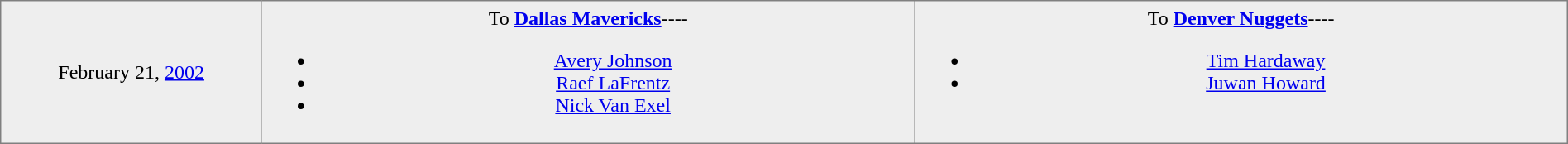<table border="1" style="border-collapse:collapse; text-align:center; width:100%;"  cellpadding="5">
<tr style="background:#eee;">
<td style="width:12%">February 21, <a href='#'>2002</a></td>
<td style="width:30%; vertical-align:top;">To <strong><a href='#'>Dallas Mavericks</a></strong>----<br><ul><li><a href='#'>Avery Johnson</a></li><li><a href='#'>Raef LaFrentz</a></li><li><a href='#'>Nick Van Exel</a></li></ul></td>
<td style="width:30%; vertical-align:top;">To <strong><a href='#'>Denver Nuggets</a></strong>----<br><ul><li><a href='#'>Tim Hardaway</a></li><li><a href='#'>Juwan Howard</a></li></ul></td>
</tr>
</table>
